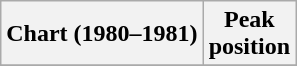<table class="wikitable sortable">
<tr>
<th align="left">Chart (1980–1981)</th>
<th align="center">Peak<br>position</th>
</tr>
<tr>
</tr>
</table>
